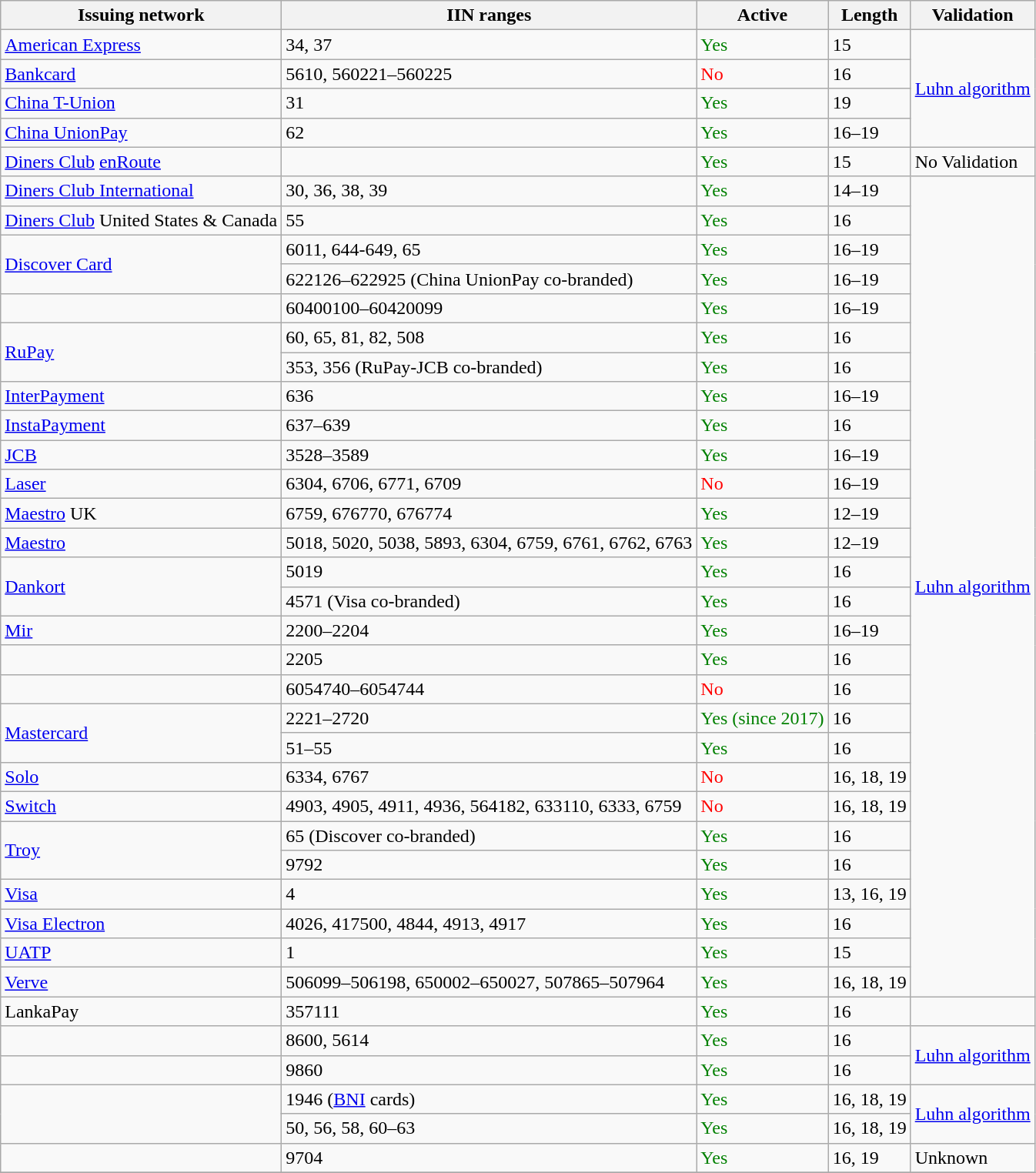<table class="wikitable mw-collapsible sortable">
<tr>
<th>Issuing network</th>
<th>IIN ranges</th>
<th>Active</th>
<th>Length</th>
<th>Validation</th>
</tr>
<tr>
<td><a href='#'>American Express</a></td>
<td data-sort-value="340000">34, 37</td>
<td style="color:green">Yes</td>
<td>15</td>
<td rowspan="4"><a href='#'>Luhn algorithm</a></td>
</tr>
<tr>
<td><a href='#'>Bankcard</a></td>
<td data-sort-value="561000">5610, 560221–560225</td>
<td style="color:red">No</td>
<td>16</td>
</tr>
<tr>
<td><a href='#'>China T-Union</a></td>
<td data-sort-value="310000">31</td>
<td style="color:green">Yes</td>
<td>19</td>
</tr>
<tr>
<td><a href='#'>China UnionPay</a></td>
<td data-sort-value="620000">62</td>
<td style="color:green">Yes</td>
<td>16–19</td>
</tr>
<tr>
<td><a href='#'>Diners Club</a> <a href='#'>enRoute</a></td>
<td data-sort-value="000000"></td>
<td style="color:green">Yes</td>
<td>15</td>
<td>No Validation</td>
</tr>
<tr>
<td><a href='#'>Diners Club International</a></td>
<td data-sort-value="360000">30, 36, 38, 39</td>
<td style="color:green">Yes</td>
<td>14–19</td>
<td rowspan="28"><a href='#'>Luhn algorithm</a></td>
</tr>
<tr>
<td><a href='#'>Diners Club</a> United States & Canada</td>
<td data-sort-value="550000">55</td>
<td style="color:green">Yes</td>
<td>16</td>
</tr>
<tr>
<td rowspan="2"><a href='#'>Discover Card</a></td>
<td data-sort-value="601100">6011, 644-649, 65</td>
<td style="color:green">Yes</td>
<td>16–19</td>
</tr>
<tr>
<td data-sort-value="622126">622126–622925 (China UnionPay co-branded)</td>
<td style="color:green">Yes</td>
<td>16–19</td>
</tr>
<tr>
<td></td>
<td data-sort-value="604001">60400100–60420099</td>
<td style="color:green">Yes</td>
<td>16–19</td>
</tr>
<tr>
<td rowspan="2"><a href='#'>RuPay</a></td>
<td data-sort-value="600000">60, 65, 81, 82, 508</td>
<td style="color:green">Yes</td>
<td>16</td>
</tr>
<tr>
<td data-sort-value="353000">353, 356 (RuPay-JCB co-branded)</td>
<td style="color:green">Yes</td>
<td>16</td>
</tr>
<tr>
<td><a href='#'>InterPayment</a></td>
<td data-sort-value="636000">636</td>
<td style="color:green">Yes</td>
<td>16–19</td>
</tr>
<tr>
<td><a href='#'>InstaPayment</a></td>
<td data-sort-value="637000">637–639</td>
<td style="color:green">Yes</td>
<td>16</td>
</tr>
<tr>
<td><a href='#'>JCB</a></td>
<td data-sort-value="352800">3528–3589</td>
<td style="color:green">Yes</td>
<td>16–19</td>
</tr>
<tr>
<td><a href='#'>Laser</a></td>
<td data-sort-value="630400">6304, 6706, 6771, 6709</td>
<td style="color:red">No</td>
<td>16–19</td>
</tr>
<tr>
<td><a href='#'>Maestro</a> UK</td>
<td data-sort-value="675900">6759, 676770, 676774</td>
<td style="color:green">Yes</td>
<td>12–19</td>
</tr>
<tr>
<td><a href='#'>Maestro</a></td>
<td data-sort-value="501800">5018, 5020, 5038, 5893, 6304, 6759, 6761, 6762, 6763</td>
<td style="color:green">Yes</td>
<td>12–19</td>
</tr>
<tr>
<td rowspan="2"><a href='#'>Dankort</a></td>
<td data-sort-value="501900">5019</td>
<td style="color:green">Yes</td>
<td>16</td>
</tr>
<tr>
<td data-sort-value="457100">4571 (Visa co-branded)</td>
<td style="color:green">Yes</td>
<td>16</td>
</tr>
<tr>
<td><a href='#'>Mir</a></td>
<td data-sort-value="220000">2200–2204</td>
<td style="color:green">Yes</td>
<td>16–19</td>
</tr>
<tr>
<td></td>
<td data-sort-value="220500">2205</td>
<td style="color:green">Yes</td>
<td>16</td>
</tr>
<tr>
<td></td>
<td data-sort-value="605474">6054740–6054744</td>
<td style="color:red">No</td>
<td>16</td>
</tr>
<tr>
<td rowspan="2"><a href='#'>Mastercard</a></td>
<td data-sort-value="222100">2221–2720</td>
<td style="color:green">Yes (since 2017)</td>
<td>16</td>
</tr>
<tr>
<td data-sort-value="510000">51–55</td>
<td style="color:green">Yes</td>
<td>16</td>
</tr>
<tr>
<td><a href='#'>Solo</a></td>
<td data-sort-value="633400">6334, 6767</td>
<td style="color:red">No</td>
<td>16, 18, 19</td>
</tr>
<tr>
<td><a href='#'>Switch</a></td>
<td data-sort-value="490300">4903, 4905, 4911, 4936, 564182, 633110, 6333, 6759</td>
<td style="color:red">No</td>
<td>16, 18, 19</td>
</tr>
<tr>
<td rowspan="2"><a href='#'>Troy</a></td>
<td data-sort-value="650000">65 (Discover co-branded)</td>
<td style="color:green">Yes</td>
<td>16</td>
</tr>
<tr>
<td data-sort-value="979200">9792</td>
<td style="color:green">Yes</td>
<td>16</td>
</tr>
<tr>
<td><a href='#'>Visa</a></td>
<td data-sort-value="400000">4</td>
<td style="color:green">Yes</td>
<td>13, 16, 19</td>
</tr>
<tr>
<td><a href='#'>Visa Electron</a></td>
<td data-sort-value="402600">4026, 417500, 4844, 4913, 4917</td>
<td style="color:green">Yes</td>
<td>16</td>
</tr>
<tr>
<td><a href='#'>UATP</a></td>
<td data-sort-value="100000">1</td>
<td style="color:green">Yes</td>
<td>15</td>
</tr>
<tr>
<td><a href='#'>Verve</a></td>
<td>506099–506198, 650002–650027, 507865–507964</td>
<td style="color:green">Yes</td>
<td data-sort-value="160000">16, 18, 19</td>
</tr>
<tr>
<td>LankaPay</td>
<td data-sort-value="357111">357111</td>
<td style="color:green">Yes</td>
<td>16</td>
</tr>
<tr>
<td></td>
<td data-sort-value="860000">8600, 5614</td>
<td style="color:green">Yes</td>
<td>16</td>
<td rowspan="2"><a href='#'>Luhn algorithm</a></td>
</tr>
<tr>
<td></td>
<td data-sort-value="986000">9860</td>
<td style="color:green">Yes</td>
<td>16</td>
</tr>
<tr>
<td rowspan="2"></td>
<td data-sort-value="194600">1946 (<a href='#'>BNI</a> cards)</td>
<td style="color:green">Yes</td>
<td>16, 18, 19</td>
<td rowspan="2"><a href='#'>Luhn algorithm</a></td>
</tr>
<tr>
<td data-sort-value="500000">50, 56, 58, 60–63</td>
<td style="color:green">Yes</td>
<td>16, 18, 19</td>
</tr>
<tr>
<td></td>
<td data-sort-value="970400">9704</td>
<td style="color:green">Yes</td>
<td>16, 19</td>
<td>Unknown</td>
</tr>
<tr>
</tr>
</table>
